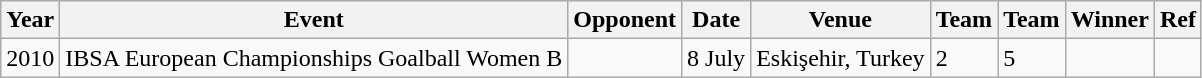<table class="wikitable">
<tr>
<th>Year</th>
<th>Event</th>
<th>Opponent</th>
<th>Date</th>
<th>Venue</th>
<th>Team</th>
<th>Team</th>
<th>Winner</th>
<th>Ref</th>
</tr>
<tr --->
<td>2010</td>
<td>IBSA European Championships Goalball Women B</td>
<td></td>
<td>8 July</td>
<td>Eskişehir, Turkey</td>
<td>2</td>
<td>5</td>
<td></td>
<td></td>
</tr>
</table>
